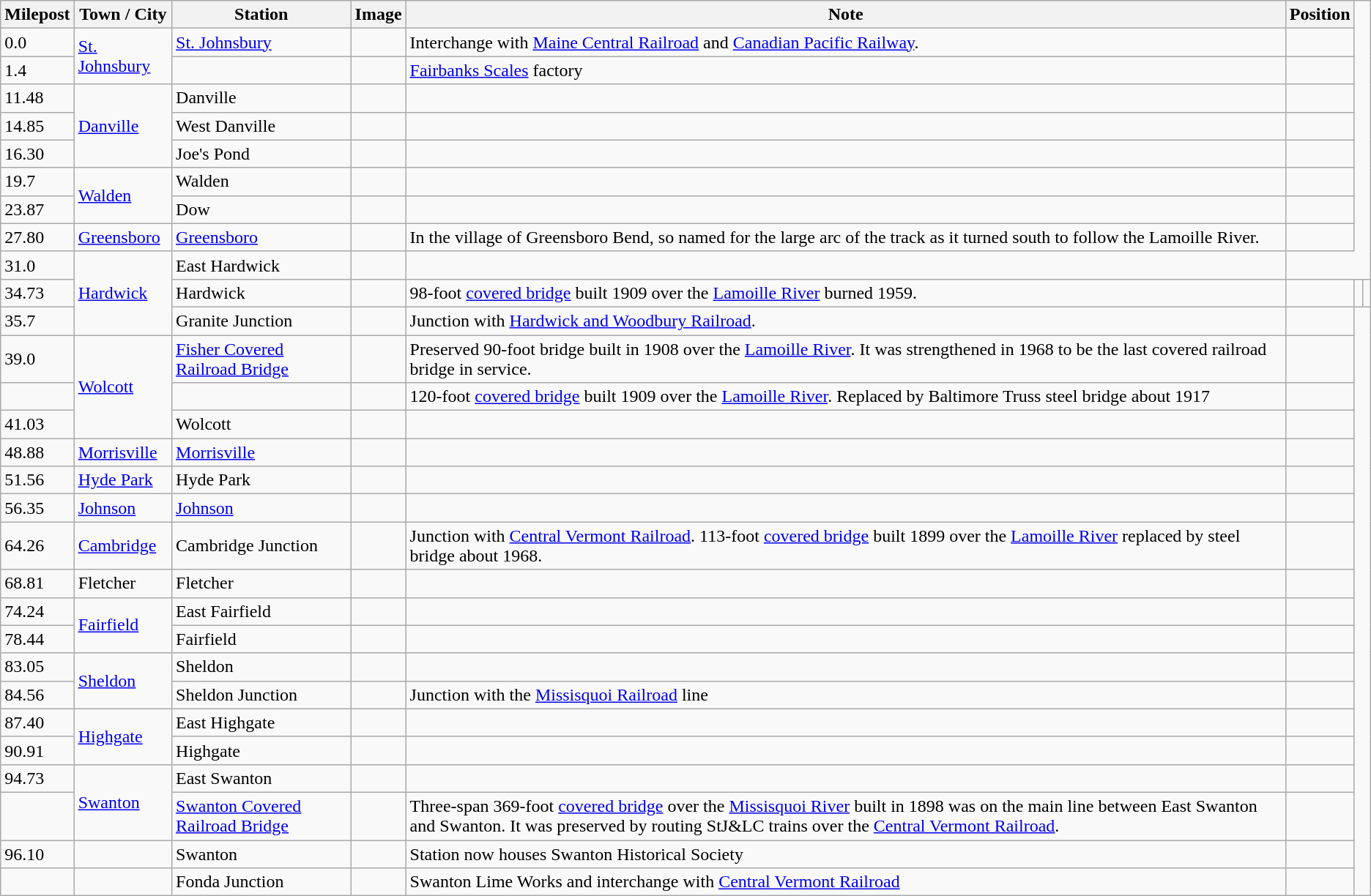<table class="wikitable">
<tr>
<th>Milepost</th>
<th>Town / City</th>
<th>Station</th>
<th>Image</th>
<th>Note</th>
<th>Position</th>
</tr>
<tr>
<td>0.0</td>
<td rowspan="2"><a href='#'>St. Johnsbury</a></td>
<td><a href='#'>St. Johnsbury</a></td>
<td></td>
<td>Interchange with <a href='#'>Maine Central Railroad</a> and <a href='#'>Canadian Pacific Railway</a>.</td>
<td></td>
</tr>
<tr>
<td>1.4</td>
<td></td>
<td></td>
<td><a href='#'>Fairbanks Scales</a> factory</td>
<td></td>
</tr>
<tr>
<td>11.48</td>
<td rowspan="3"><a href='#'>Danville</a></td>
<td>Danville</td>
<td></td>
<td></td>
<td></td>
</tr>
<tr>
<td>14.85</td>
<td>West Danville</td>
<td></td>
<td></td>
<td></td>
</tr>
<tr>
<td>16.30</td>
<td>Joe's Pond</td>
<td></td>
<td></td>
<td></td>
</tr>
<tr>
<td>19.7</td>
<td rowspan="2"><a href='#'>Walden</a></td>
<td>Walden</td>
<td></td>
<td></td>
<td></td>
</tr>
<tr>
<td>23.87</td>
<td>Dow</td>
<td></td>
<td></td>
<td></td>
</tr>
<tr>
<td>27.80</td>
<td><a href='#'>Greensboro</a></td>
<td><a href='#'>Greensboro</a></td>
<td></td>
<td>In the village of Greensboro Bend, so named for the large arc of the track as it turned south to follow the Lamoille River.</td>
<td></td>
</tr>
<tr>
<td>31.0</td>
<td rowspan="3"><a href='#'>Hardwick</a></td>
<td>East Hardwick</td>
<td></td>
<td></td>
</tr>
<tr>
<td>34.73</td>
<td>Hardwick</td>
<td></td>
<td>98-foot <a href='#'>covered bridge</a> built 1909 over the <a href='#'>Lamoille River</a> burned 1959.</td>
<td></td>
<td></td>
<td></td>
</tr>
<tr>
<td>35.7</td>
<td>Granite Junction</td>
<td></td>
<td>Junction with <a href='#'>Hardwick and Woodbury Railroad</a>.</td>
<td></td>
</tr>
<tr>
<td>39.0</td>
<td rowspan="3"><a href='#'>Wolcott</a></td>
<td><a href='#'>Fisher Covered Railroad Bridge</a></td>
<td></td>
<td>Preserved 90-foot bridge built in 1908 over the <a href='#'>Lamoille River</a>. It was strengthened in 1968 to be the last covered railroad bridge in service.</td>
<td></td>
</tr>
<tr>
<td></td>
<td></td>
<td></td>
<td>120-foot <a href='#'>covered bridge</a> built 1909 over the <a href='#'>Lamoille River</a>.  Replaced by Baltimore Truss steel bridge about 1917</td>
<td></td>
</tr>
<tr>
<td>41.03</td>
<td>Wolcott</td>
<td></td>
<td></td>
<td></td>
</tr>
<tr>
<td>48.88</td>
<td><a href='#'>Morrisville</a></td>
<td><a href='#'>Morrisville</a></td>
<td></td>
<td></td>
<td></td>
</tr>
<tr>
<td>51.56</td>
<td><a href='#'>Hyde Park</a></td>
<td>Hyde Park</td>
<td></td>
<td></td>
<td></td>
</tr>
<tr>
<td>56.35</td>
<td><a href='#'>Johnson</a></td>
<td><a href='#'>Johnson</a></td>
<td></td>
<td></td>
<td></td>
</tr>
<tr>
<td>64.26</td>
<td><a href='#'>Cambridge</a></td>
<td>Cambridge Junction</td>
<td></td>
<td>Junction with <a href='#'>Central Vermont Railroad</a>.  113-foot <a href='#'>covered bridge</a> built 1899 over the <a href='#'>Lamoille River</a> replaced by steel bridge about 1968.</td>
<td></td>
</tr>
<tr>
<td>68.81</td>
<td>Fletcher</td>
<td>Fletcher</td>
<td></td>
<td></td>
<td></td>
</tr>
<tr>
<td>74.24</td>
<td rowspan="2"><a href='#'>Fairfield</a></td>
<td>East Fairfield</td>
<td></td>
<td></td>
<td></td>
</tr>
<tr>
<td>78.44</td>
<td>Fairfield</td>
<td></td>
<td></td>
<td></td>
</tr>
<tr>
<td>83.05</td>
<td rowspan="2"><a href='#'>Sheldon</a></td>
<td>Sheldon</td>
<td></td>
<td></td>
<td></td>
</tr>
<tr>
<td>84.56</td>
<td>Sheldon Junction</td>
<td></td>
<td>Junction with the <a href='#'>Missisquoi Railroad</a> line</td>
<td></td>
</tr>
<tr>
<td>87.40</td>
<td rowspan="2"><a href='#'>Highgate</a></td>
<td>East Highgate</td>
<td></td>
<td></td>
<td></td>
</tr>
<tr>
<td>90.91</td>
<td>Highgate</td>
<td></td>
<td></td>
<td></td>
</tr>
<tr>
<td>94.73</td>
<td rowspan="2"><a href='#'>Swanton</a></td>
<td>East Swanton</td>
<td></td>
<td></td>
<td></td>
</tr>
<tr>
<td></td>
<td><a href='#'>Swanton Covered Railroad Bridge</a></td>
<td></td>
<td>Three-span 369-foot <a href='#'>covered bridge</a> over the <a href='#'>Missisquoi River</a> built in 1898 was on the main line between East Swanton and Swanton.  It was preserved by routing StJ&LC trains over the <a href='#'>Central Vermont Railroad</a>.</td>
<td></td>
</tr>
<tr>
<td>96.10</td>
<td></td>
<td>Swanton</td>
<td></td>
<td>Station now houses Swanton Historical Society</td>
<td></td>
</tr>
<tr>
<td></td>
<td></td>
<td>Fonda Junction</td>
<td></td>
<td>Swanton Lime Works and interchange with <a href='#'>Central Vermont Railroad</a></td>
<td></td>
</tr>
</table>
